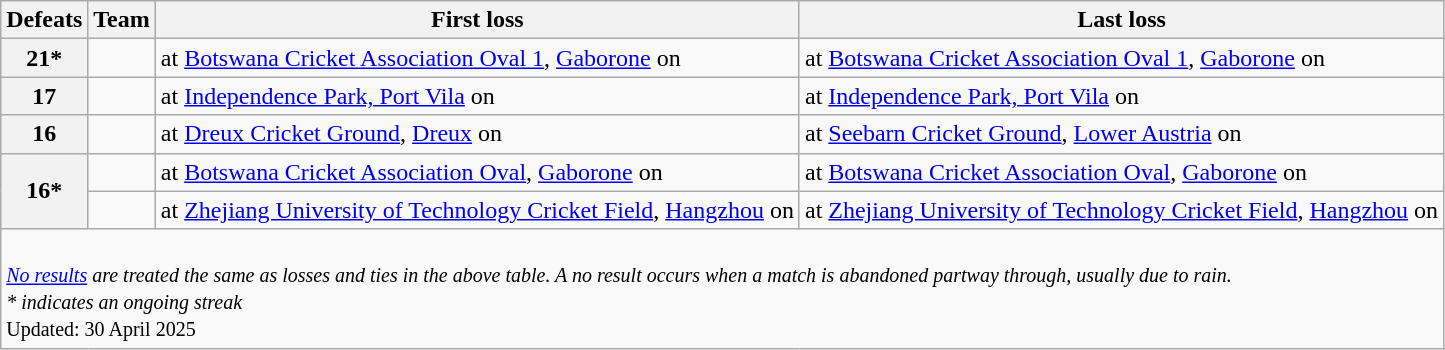<table class="wikitable">
<tr>
<th scope="col">Defeats</th>
<th scope="col">Team</th>
<th scope="col">First loss</th>
<th scope="col">Last loss</th>
</tr>
<tr>
<th scope="row">21*</th>
<td></td>
<td> at <a href='#'>Botswana Cricket Association Oval 1</a>, <a href='#'>Gaborone</a> on </td>
<td> at <a href='#'>Botswana Cricket Association Oval 1</a>, <a href='#'>Gaborone</a> on </td>
</tr>
<tr>
<th scope="row">17</th>
<td></td>
<td> at <a href='#'>Independence Park, Port Vila</a> on </td>
<td> at <a href='#'>Independence Park, Port Vila</a> on </td>
</tr>
<tr>
<th scope="row">16</th>
<td></td>
<td> at <a href='#'>Dreux Cricket Ground</a>, <a href='#'>Dreux</a> on </td>
<td> at <a href='#'>Seebarn Cricket Ground</a>, <a href='#'>Lower Austria</a> on </td>
</tr>
<tr>
<th scope="row" rowspan=2>16*</th>
<td></td>
<td> at <a href='#'>Botswana Cricket Association Oval</a>, <a href='#'>Gaborone</a> on </td>
<td> at <a href='#'>Botswana Cricket Association Oval</a>, <a href='#'>Gaborone</a> on </td>
</tr>
<tr>
<td></td>
<td> at <a href='#'>Zhejiang University of Technology Cricket Field</a>, <a href='#'>Hangzhou</a> on </td>
<td> at <a href='#'>Zhejiang University of Technology Cricket Field</a>, <a href='#'>Hangzhou</a> on </td>
</tr>
<tr>
<td scope="row" colspan=4><br><small><em><a href='#'>No results</a> are treated the same as losses and ties in the above table. A no result occurs when a match is abandoned partway through, usually due to rain.</em><br><em>* indicates an ongoing streak</em></small>
<br><small>Updated: 30 April 2025</small></td>
</tr>
</table>
